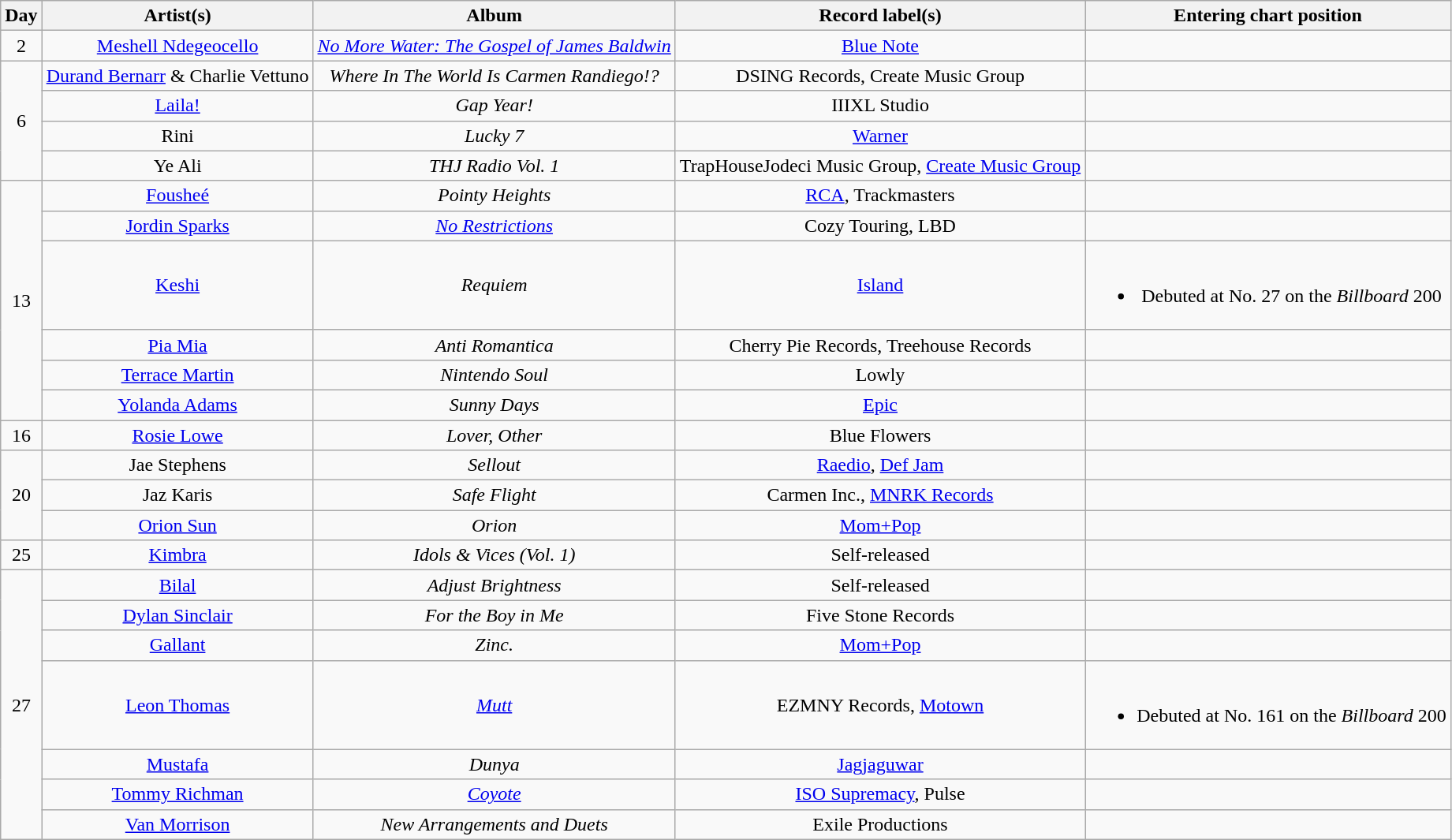<table class="wikitable" style="text-align:center;">
<tr>
<th scope="col">Day</th>
<th scope="col">Artist(s)</th>
<th scope="col">Album</th>
<th scope="col">Record label(s)</th>
<th scope="col">Entering chart position</th>
</tr>
<tr>
<td>2</td>
<td><a href='#'>Meshell Ndegeocello</a></td>
<td><em><a href='#'>No More Water: The Gospel of James Baldwin</a></em></td>
<td><a href='#'>Blue Note</a></td>
<td></td>
</tr>
<tr>
<td rowspan="4">6</td>
<td><a href='#'>Durand Bernarr</a> & Charlie Vettuno</td>
<td><em>Where In The World Is Carmen Randiego!?</em></td>
<td>DSING Records, Create Music Group</td>
<td></td>
</tr>
<tr>
<td><a href='#'>Laila!</a></td>
<td><em>Gap Year!</em></td>
<td>IIIXL Studio</td>
<td></td>
</tr>
<tr>
<td>Rini</td>
<td><em>Lucky 7</em></td>
<td><a href='#'>Warner</a></td>
<td></td>
</tr>
<tr>
<td>Ye Ali</td>
<td><em>THJ Radio Vol. 1</em></td>
<td>TrapHouseJodeci Music Group, <a href='#'>Create Music Group</a></td>
<td></td>
</tr>
<tr>
<td rowspan="6">13</td>
<td><a href='#'>Fousheé</a></td>
<td><em>Pointy Heights</em></td>
<td><a href='#'>RCA</a>, Trackmasters</td>
<td></td>
</tr>
<tr>
<td><a href='#'>Jordin Sparks</a></td>
<td><em><a href='#'>No Restrictions</a></em></td>
<td>Cozy Touring, LBD</td>
<td></td>
</tr>
<tr>
<td><a href='#'>Keshi</a></td>
<td><em>Requiem</em></td>
<td><a href='#'>Island</a></td>
<td><br><ul><li>Debuted at No. 27 on the <em>Billboard</em> 200</li></ul></td>
</tr>
<tr>
<td><a href='#'>Pia Mia</a></td>
<td><em>Anti Romantica</em></td>
<td>Cherry Pie Records, Treehouse Records</td>
<td></td>
</tr>
<tr>
<td><a href='#'>Terrace Martin</a></td>
<td><em>Nintendo Soul</em></td>
<td>Lowly</td>
<td></td>
</tr>
<tr>
<td><a href='#'>Yolanda Adams</a></td>
<td><em>Sunny Days</em></td>
<td><a href='#'>Epic</a></td>
<td></td>
</tr>
<tr>
<td>16</td>
<td><a href='#'>Rosie Lowe</a></td>
<td><em>Lover, Other</em></td>
<td>Blue Flowers</td>
<td></td>
</tr>
<tr>
<td rowspan="3">20</td>
<td>Jae Stephens</td>
<td><em>Sellout</em></td>
<td><a href='#'>Raedio</a>, <a href='#'>Def Jam</a></td>
<td></td>
</tr>
<tr>
<td>Jaz Karis</td>
<td><em>Safe Flight</em></td>
<td>Carmen Inc., <a href='#'>MNRK Records</a></td>
<td></td>
</tr>
<tr>
<td><a href='#'>Orion Sun</a></td>
<td><em>Orion</em></td>
<td><a href='#'>Mom+Pop</a></td>
<td></td>
</tr>
<tr>
<td>25</td>
<td><a href='#'>Kimbra</a></td>
<td><em>Idols & Vices (Vol. 1)</em></td>
<td>Self-released</td>
<td></td>
</tr>
<tr>
<td rowspan="7">27</td>
<td><a href='#'>Bilal</a></td>
<td><em>Adjust Brightness</em></td>
<td>Self-released</td>
<td></td>
</tr>
<tr>
<td><a href='#'>Dylan Sinclair</a></td>
<td><em>For the Boy in Me</em></td>
<td>Five Stone Records</td>
<td></td>
</tr>
<tr>
<td><a href='#'>Gallant</a></td>
<td><em>Zinc.</em></td>
<td><a href='#'>Mom+Pop</a></td>
<td></td>
</tr>
<tr>
<td><a href='#'>Leon Thomas</a></td>
<td><em><a href='#'>Mutt</a></em></td>
<td>EZMNY Records, <a href='#'>Motown</a></td>
<td><br><ul><li>Debuted at No. 161 on the <em>Billboard</em> 200</li></ul></td>
</tr>
<tr>
<td><a href='#'>Mustafa</a></td>
<td><em>Dunya</em></td>
<td><a href='#'>Jagjaguwar</a></td>
<td></td>
</tr>
<tr>
<td><a href='#'>Tommy Richman</a></td>
<td><em><a href='#'>Coyote</a></em></td>
<td><a href='#'>ISO Supremacy</a>, Pulse</td>
<td></td>
</tr>
<tr>
<td><a href='#'>Van Morrison</a></td>
<td><em>New Arrangements and Duets</em></td>
<td>Exile Productions</td>
<td></td>
</tr>
</table>
